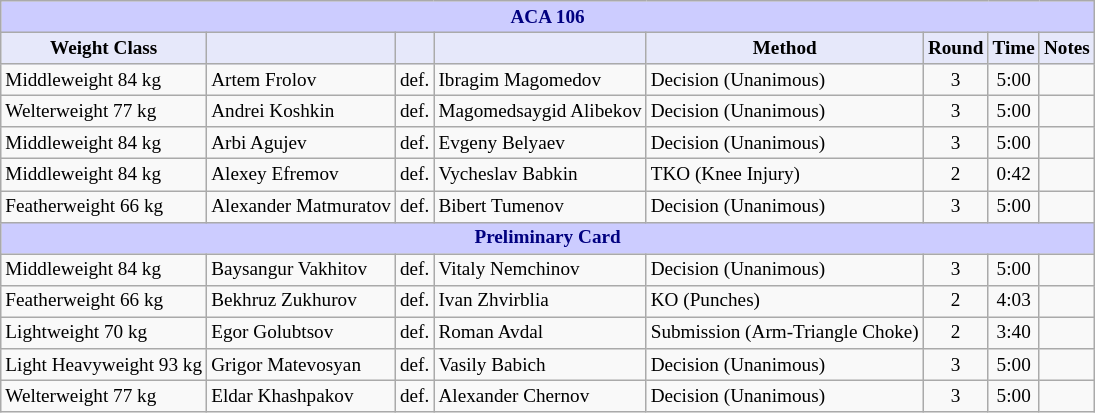<table class="wikitable" style="font-size: 80%;">
<tr>
<th colspan="8" style="background-color: #ccf; color: #000080; text-align: center;"><strong>ACA 106</strong></th>
</tr>
<tr>
<th colspan="1" style="background-color: #E6E8FA; color: #000000; text-align: center;">Weight Class</th>
<th colspan="1" style="background-color: #E6E8FA; color: #000000; text-align: center;"></th>
<th colspan="1" style="background-color: #E6E8FA; color: #000000; text-align: center;"></th>
<th colspan="1" style="background-color: #E6E8FA; color: #000000; text-align: center;"></th>
<th colspan="1" style="background-color: #E6E8FA; color: #000000; text-align: center;">Method</th>
<th colspan="1" style="background-color: #E6E8FA; color: #000000; text-align: center;">Round</th>
<th colspan="1" style="background-color: #E6E8FA; color: #000000; text-align: center;">Time</th>
<th colspan="1" style="background-color: #E6E8FA; color: #000000; text-align: center;">Notes</th>
</tr>
<tr>
<td>Middleweight 84 kg</td>
<td> Artem Frolov</td>
<td>def.</td>
<td> Ibragim Magomedov</td>
<td>Decision (Unanimous)</td>
<td align=center>3</td>
<td align=center>5:00</td>
<td></td>
</tr>
<tr>
<td>Welterweight 77 kg</td>
<td> Andrei Koshkin</td>
<td>def.</td>
<td> Magomedsaygid Alibekov</td>
<td>Decision (Unanimous)</td>
<td align=center>3</td>
<td align=center>5:00</td>
<td></td>
</tr>
<tr>
<td>Middleweight 84 kg</td>
<td> Arbi Agujev</td>
<td>def.</td>
<td> Evgeny Belyaev</td>
<td>Decision (Unanimous)</td>
<td align=center>3</td>
<td align=center>5:00</td>
<td></td>
</tr>
<tr>
<td>Middleweight 84 kg</td>
<td> Alexey Efremov</td>
<td>def.</td>
<td> Vycheslav Babkin</td>
<td>TKO (Knee Injury)</td>
<td align=center>2</td>
<td align=center>0:42</td>
<td></td>
</tr>
<tr>
<td>Featherweight 66 kg</td>
<td> Alexander Matmuratov</td>
<td>def.</td>
<td> Bibert Tumenov</td>
<td>Decision (Unanimous)</td>
<td align=center>3</td>
<td align=center>5:00</td>
<td></td>
</tr>
<tr>
<th colspan="8" style="background-color: #ccf; color: #000080; text-align: center;"><strong>Preliminary Card</strong></th>
</tr>
<tr>
<td>Middleweight 84 kg</td>
<td> Baysangur Vakhitov</td>
<td>def.</td>
<td> Vitaly Nemchinov</td>
<td>Decision (Unanimous)</td>
<td align=center>3</td>
<td align=center>5:00</td>
<td></td>
</tr>
<tr>
<td>Featherweight 66 kg</td>
<td> Bekhruz Zukhurov</td>
<td>def.</td>
<td> Ivan Zhvirblia</td>
<td>KO (Punches)</td>
<td align=center>2</td>
<td align=center>4:03</td>
<td></td>
</tr>
<tr>
<td>Lightweight 70 kg</td>
<td> Egor Golubtsov</td>
<td>def.</td>
<td> Roman Avdal</td>
<td>Submission (Arm-Triangle Choke)</td>
<td align=center>2</td>
<td align=center>3:40</td>
<td></td>
</tr>
<tr>
<td>Light Heavyweight 93 kg</td>
<td> Grigor Matevosyan</td>
<td>def.</td>
<td> Vasily Babich</td>
<td>Decision (Unanimous)</td>
<td align=center>3</td>
<td align=center>5:00</td>
<td></td>
</tr>
<tr>
<td>Welterweight 77 kg</td>
<td> Eldar Khashpakov</td>
<td>def.</td>
<td> Alexander Chernov</td>
<td>Decision (Unanimous)</td>
<td align=center>3</td>
<td align=center>5:00</td>
<td></td>
</tr>
</table>
